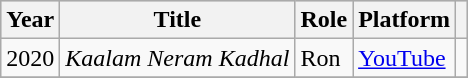<table class="wikitable sortable">
<tr style="background:#ccc; text-align:center;">
<th>Year</th>
<th>Title</th>
<th>Role</th>
<th>Platform</th>
<th scope="col" class="unsortable"></th>
</tr>
<tr>
<td>2020</td>
<td><em>Kaalam Neram Kadhal</em></td>
<td>Ron</td>
<td><a href='#'>YouTube</a></td>
<td></td>
</tr>
<tr>
</tr>
</table>
